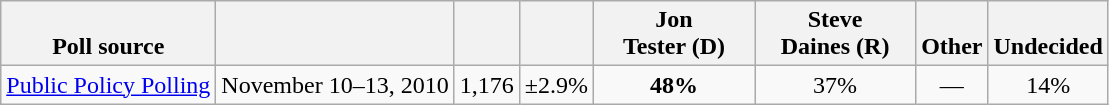<table class="wikitable" style="text-align:center">
<tr valign= bottom>
<th>Poll source</th>
<th></th>
<th></th>
<th></th>
<th style="width:100px;">Jon<br>Tester (D)</th>
<th style="width:100px;">Steve<br>Daines (R)</th>
<th>Other</th>
<th>Undecided</th>
</tr>
<tr>
<td align=left><a href='#'>Public Policy Polling</a></td>
<td>November 10–13, 2010</td>
<td>1,176</td>
<td>±2.9%</td>
<td><strong>48%</strong></td>
<td>37%</td>
<td>—</td>
<td>14%</td>
</tr>
</table>
